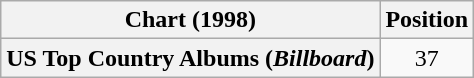<table class="wikitable plainrowheaders" style="text-align:center">
<tr>
<th scope="col">Chart (1998)</th>
<th scope="col">Position</th>
</tr>
<tr>
<th scope="row">US Top Country Albums (<em>Billboard</em>)</th>
<td>37</td>
</tr>
</table>
